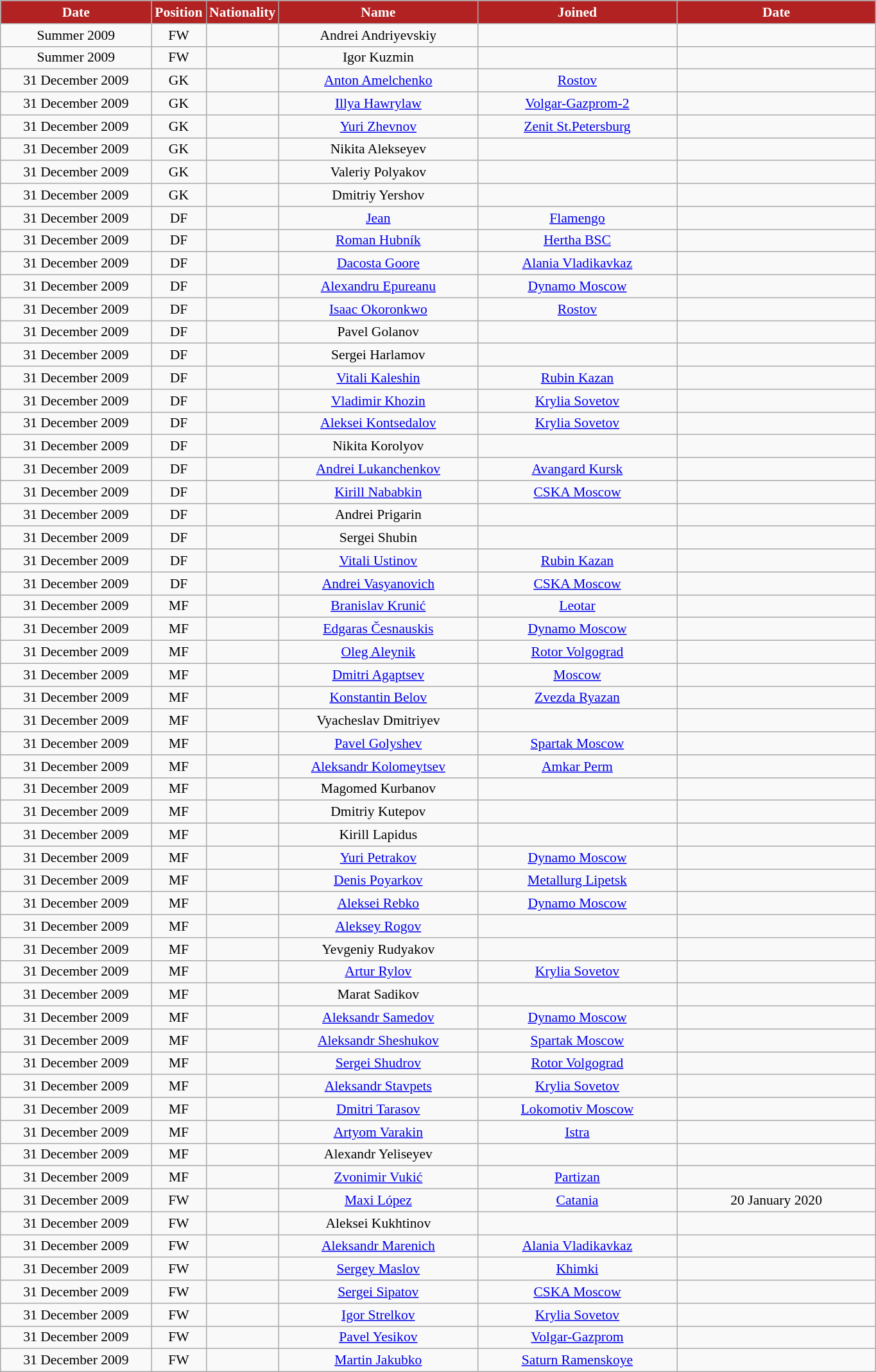<table class="wikitable"  style="text-align:center; font-size:90%; ">
<tr>
<th style="background:#B22222; color:white; width:150px;">Date</th>
<th style="background:#B22222; color:white; width:50px;">Position</th>
<th style="background:#B22222; color:white; width:50px;">Nationality</th>
<th style="background:#B22222; color:white; width:200px;">Name</th>
<th style="background:#B22222; color:white; width:200px;">Joined</th>
<th style="background:#B22222; color:white; width:200px;">Date</th>
</tr>
<tr>
<td>Summer 2009</td>
<td>FW</td>
<td></td>
<td>Andrei Andriyevskiy</td>
<td></td>
<td></td>
</tr>
<tr>
<td>Summer 2009</td>
<td>FW</td>
<td></td>
<td>Igor Kuzmin</td>
<td></td>
<td></td>
</tr>
<tr>
<td>31 December 2009</td>
<td>GK</td>
<td></td>
<td><a href='#'>Anton Amelchenko</a></td>
<td><a href='#'>Rostov</a></td>
<td></td>
</tr>
<tr>
<td>31 December 2009</td>
<td>GK</td>
<td></td>
<td><a href='#'>Illya Hawrylaw</a></td>
<td><a href='#'>Volgar-Gazprom-2</a></td>
<td></td>
</tr>
<tr>
<td>31 December 2009</td>
<td>GK</td>
<td></td>
<td><a href='#'>Yuri Zhevnov</a></td>
<td><a href='#'>Zenit St.Petersburg</a></td>
<td></td>
</tr>
<tr>
<td>31 December 2009</td>
<td>GK</td>
<td></td>
<td>Nikita Alekseyev</td>
<td></td>
<td></td>
</tr>
<tr>
<td>31 December 2009</td>
<td>GK</td>
<td></td>
<td>Valeriy Polyakov</td>
<td></td>
<td></td>
</tr>
<tr>
<td>31 December 2009</td>
<td>GK</td>
<td></td>
<td>Dmitriy Yershov</td>
<td></td>
<td></td>
</tr>
<tr>
<td>31 December 2009</td>
<td>DF</td>
<td></td>
<td><a href='#'>Jean</a></td>
<td><a href='#'>Flamengo</a></td>
<td></td>
</tr>
<tr>
<td>31 December 2009</td>
<td>DF</td>
<td></td>
<td><a href='#'>Roman Hubník</a></td>
<td><a href='#'>Hertha BSC</a></td>
<td></td>
</tr>
<tr>
<td>31 December 2009</td>
<td>DF</td>
<td></td>
<td><a href='#'>Dacosta Goore</a></td>
<td><a href='#'>Alania Vladikavkaz</a></td>
<td></td>
</tr>
<tr>
<td>31 December 2009</td>
<td>DF</td>
<td></td>
<td><a href='#'>Alexandru Epureanu</a></td>
<td><a href='#'>Dynamo Moscow</a></td>
<td></td>
</tr>
<tr>
<td>31 December 2009</td>
<td>DF</td>
<td></td>
<td><a href='#'>Isaac Okoronkwo</a></td>
<td><a href='#'>Rostov</a></td>
<td></td>
</tr>
<tr>
<td>31 December 2009</td>
<td>DF</td>
<td></td>
<td>Pavel Golanov</td>
<td></td>
<td></td>
</tr>
<tr>
<td>31 December 2009</td>
<td>DF</td>
<td></td>
<td>Sergei Harlamov</td>
<td></td>
<td></td>
</tr>
<tr>
<td>31 December 2009</td>
<td>DF</td>
<td></td>
<td><a href='#'>Vitali Kaleshin</a></td>
<td><a href='#'>Rubin Kazan</a></td>
<td></td>
</tr>
<tr>
<td>31 December 2009</td>
<td>DF</td>
<td></td>
<td><a href='#'>Vladimir Khozin</a></td>
<td><a href='#'>Krylia Sovetov</a></td>
<td></td>
</tr>
<tr>
<td>31 December 2009</td>
<td>DF</td>
<td></td>
<td><a href='#'>Aleksei Kontsedalov</a></td>
<td><a href='#'>Krylia Sovetov</a></td>
<td></td>
</tr>
<tr>
<td>31 December 2009</td>
<td>DF</td>
<td></td>
<td>Nikita Korolyov</td>
<td></td>
<td></td>
</tr>
<tr>
<td>31 December 2009</td>
<td>DF</td>
<td></td>
<td><a href='#'>Andrei Lukanchenkov</a></td>
<td><a href='#'>Avangard Kursk</a></td>
<td></td>
</tr>
<tr>
<td>31 December 2009</td>
<td>DF</td>
<td></td>
<td><a href='#'>Kirill Nababkin</a></td>
<td><a href='#'>CSKA Moscow</a></td>
<td></td>
</tr>
<tr>
<td>31 December 2009</td>
<td>DF</td>
<td></td>
<td>Andrei Prigarin</td>
<td></td>
<td></td>
</tr>
<tr>
<td>31 December 2009</td>
<td>DF</td>
<td></td>
<td>Sergei Shubin</td>
<td></td>
<td></td>
</tr>
<tr>
<td>31 December 2009</td>
<td>DF</td>
<td></td>
<td><a href='#'>Vitali Ustinov</a></td>
<td><a href='#'>Rubin Kazan</a></td>
<td></td>
</tr>
<tr>
<td>31 December 2009</td>
<td>DF</td>
<td></td>
<td><a href='#'>Andrei Vasyanovich</a></td>
<td><a href='#'>CSKA Moscow</a></td>
<td></td>
</tr>
<tr>
<td>31 December 2009</td>
<td>MF</td>
<td></td>
<td><a href='#'>Branislav Krunić</a></td>
<td><a href='#'>Leotar</a></td>
<td></td>
</tr>
<tr>
<td>31 December 2009</td>
<td>MF</td>
<td></td>
<td><a href='#'>Edgaras Česnauskis</a></td>
<td><a href='#'>Dynamo Moscow</a></td>
<td></td>
</tr>
<tr>
<td>31 December 2009</td>
<td>MF</td>
<td></td>
<td><a href='#'>Oleg Aleynik</a></td>
<td><a href='#'>Rotor Volgograd</a></td>
<td></td>
</tr>
<tr>
<td>31 December 2009</td>
<td>MF</td>
<td></td>
<td><a href='#'>Dmitri Agaptsev</a></td>
<td><a href='#'>Moscow</a> </td>
<td></td>
</tr>
<tr>
<td>31 December 2009</td>
<td>MF</td>
<td></td>
<td><a href='#'>Konstantin Belov</a></td>
<td><a href='#'>Zvezda Ryazan</a></td>
<td></td>
</tr>
<tr>
<td>31 December 2009</td>
<td>MF</td>
<td></td>
<td>Vyacheslav Dmitriyev</td>
<td></td>
<td></td>
</tr>
<tr>
<td>31 December 2009</td>
<td>MF</td>
<td></td>
<td><a href='#'>Pavel Golyshev</a></td>
<td><a href='#'>Spartak Moscow</a></td>
<td></td>
</tr>
<tr>
<td>31 December 2009</td>
<td>MF</td>
<td></td>
<td><a href='#'>Aleksandr Kolomeytsev</a></td>
<td><a href='#'>Amkar Perm</a></td>
<td></td>
</tr>
<tr>
<td>31 December 2009</td>
<td>MF</td>
<td></td>
<td>Magomed Kurbanov</td>
<td></td>
<td></td>
</tr>
<tr>
<td>31 December 2009</td>
<td>MF</td>
<td></td>
<td>Dmitriy Kutepov</td>
<td></td>
<td></td>
</tr>
<tr>
<td>31 December 2009</td>
<td>MF</td>
<td></td>
<td>Kirill Lapidus</td>
<td></td>
<td></td>
</tr>
<tr>
<td>31 December 2009</td>
<td>MF</td>
<td></td>
<td><a href='#'>Yuri Petrakov</a></td>
<td><a href='#'>Dynamo Moscow</a></td>
<td></td>
</tr>
<tr>
<td>31 December 2009</td>
<td>MF</td>
<td></td>
<td><a href='#'>Denis Poyarkov</a></td>
<td><a href='#'>Metallurg Lipetsk</a></td>
<td></td>
</tr>
<tr>
<td>31 December 2009</td>
<td>MF</td>
<td></td>
<td><a href='#'>Aleksei Rebko</a></td>
<td><a href='#'>Dynamo Moscow</a></td>
<td></td>
</tr>
<tr>
<td>31 December 2009</td>
<td>MF</td>
<td></td>
<td><a href='#'>Aleksey Rogov</a></td>
<td></td>
<td></td>
</tr>
<tr>
<td>31 December 2009</td>
<td>MF</td>
<td></td>
<td>Yevgeniy Rudyakov</td>
<td></td>
<td></td>
</tr>
<tr>
<td>31 December 2009</td>
<td>MF</td>
<td></td>
<td><a href='#'>Artur Rylov</a></td>
<td><a href='#'>Krylia Sovetov</a></td>
<td></td>
</tr>
<tr>
<td>31 December 2009</td>
<td>MF</td>
<td></td>
<td>Marat Sadikov</td>
<td></td>
<td></td>
</tr>
<tr>
<td>31 December 2009</td>
<td>MF</td>
<td></td>
<td><a href='#'>Aleksandr Samedov</a></td>
<td><a href='#'>Dynamo Moscow</a></td>
<td></td>
</tr>
<tr>
<td>31 December 2009</td>
<td>MF</td>
<td></td>
<td><a href='#'>Aleksandr Sheshukov</a></td>
<td><a href='#'>Spartak Moscow</a></td>
<td></td>
</tr>
<tr>
<td>31 December 2009</td>
<td>MF</td>
<td></td>
<td><a href='#'>Sergei Shudrov</a></td>
<td><a href='#'>Rotor Volgograd</a></td>
<td></td>
</tr>
<tr>
<td>31 December 2009</td>
<td>MF</td>
<td></td>
<td><a href='#'>Aleksandr Stavpets</a></td>
<td><a href='#'>Krylia Sovetov</a></td>
<td></td>
</tr>
<tr>
<td>31 December 2009</td>
<td>MF</td>
<td></td>
<td><a href='#'>Dmitri Tarasov</a></td>
<td><a href='#'>Lokomotiv Moscow</a></td>
<td></td>
</tr>
<tr>
<td>31 December 2009</td>
<td>MF</td>
<td></td>
<td><a href='#'>Artyom Varakin</a></td>
<td><a href='#'>Istra</a></td>
<td></td>
</tr>
<tr>
<td>31 December 2009</td>
<td>MF</td>
<td></td>
<td>Alexandr Yeliseyev</td>
<td></td>
<td></td>
</tr>
<tr>
<td>31 December 2009</td>
<td>MF</td>
<td></td>
<td><a href='#'>Zvonimir Vukić</a></td>
<td><a href='#'>Partizan</a></td>
<td></td>
</tr>
<tr>
<td>31 December 2009</td>
<td>FW</td>
<td></td>
<td><a href='#'>Maxi López</a></td>
<td><a href='#'>Catania</a></td>
<td>20 January 2020</td>
</tr>
<tr>
<td>31 December 2009</td>
<td>FW</td>
<td></td>
<td>Aleksei Kukhtinov</td>
<td></td>
<td></td>
</tr>
<tr>
<td>31 December 2009</td>
<td>FW</td>
<td></td>
<td><a href='#'>Aleksandr Marenich</a></td>
<td><a href='#'>Alania Vladikavkaz</a></td>
<td></td>
</tr>
<tr>
<td>31 December 2009</td>
<td>FW</td>
<td></td>
<td><a href='#'>Sergey Maslov</a></td>
<td><a href='#'>Khimki</a></td>
<td></td>
</tr>
<tr>
<td>31 December 2009</td>
<td>FW</td>
<td></td>
<td><a href='#'>Sergei Sipatov</a></td>
<td><a href='#'>CSKA Moscow</a></td>
<td></td>
</tr>
<tr>
<td>31 December 2009</td>
<td>FW</td>
<td></td>
<td><a href='#'>Igor Strelkov</a></td>
<td><a href='#'>Krylia Sovetov</a></td>
<td></td>
</tr>
<tr>
<td>31 December 2009</td>
<td>FW</td>
<td></td>
<td><a href='#'>Pavel Yesikov</a></td>
<td><a href='#'>Volgar-Gazprom</a></td>
<td></td>
</tr>
<tr>
<td>31 December 2009</td>
<td>FW</td>
<td></td>
<td><a href='#'>Martin Jakubko</a></td>
<td><a href='#'>Saturn Ramenskoye</a></td>
<td></td>
</tr>
</table>
